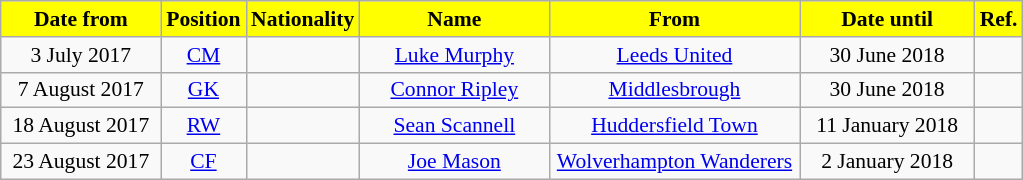<table class="wikitable"  style="text-align:center; font-size:90%; ">
<tr>
<th style="background:#FFFF00; color:#000000; width:100px;">Date from</th>
<th style="background:#FFFF00; color:#000000; width:50px;">Position</th>
<th style="background:#FFFF00; color:#000000; width:50px;">Nationality</th>
<th style="background:#FFFF00; color:#000000; width:120px;">Name</th>
<th style="background:#FFFF00; color:#000000; width:160px;">From</th>
<th style="background:#FFFF00; color:#000000; width:110px;">Date until</th>
<th style="background:#FFFF00; color:#000000; width:25px;">Ref.</th>
</tr>
<tr>
<td>3 July 2017</td>
<td><a href='#'>CM</a></td>
<td></td>
<td><a href='#'>Luke Murphy</a></td>
<td><a href='#'>Leeds United</a></td>
<td>30 June 2018</td>
<td></td>
</tr>
<tr>
<td>7 August 2017</td>
<td><a href='#'>GK</a></td>
<td></td>
<td><a href='#'>Connor Ripley</a></td>
<td><a href='#'>Middlesbrough</a></td>
<td>30 June 2018</td>
<td></td>
</tr>
<tr>
<td>18 August 2017</td>
<td><a href='#'>RW</a></td>
<td></td>
<td><a href='#'>Sean Scannell</a></td>
<td><a href='#'>Huddersfield Town</a></td>
<td>11 January 2018</td>
<td></td>
</tr>
<tr>
<td>23 August 2017</td>
<td><a href='#'>CF</a></td>
<td></td>
<td><a href='#'>Joe Mason</a></td>
<td><a href='#'>Wolverhampton Wanderers</a></td>
<td>2 January 2018</td>
<td></td>
</tr>
</table>
